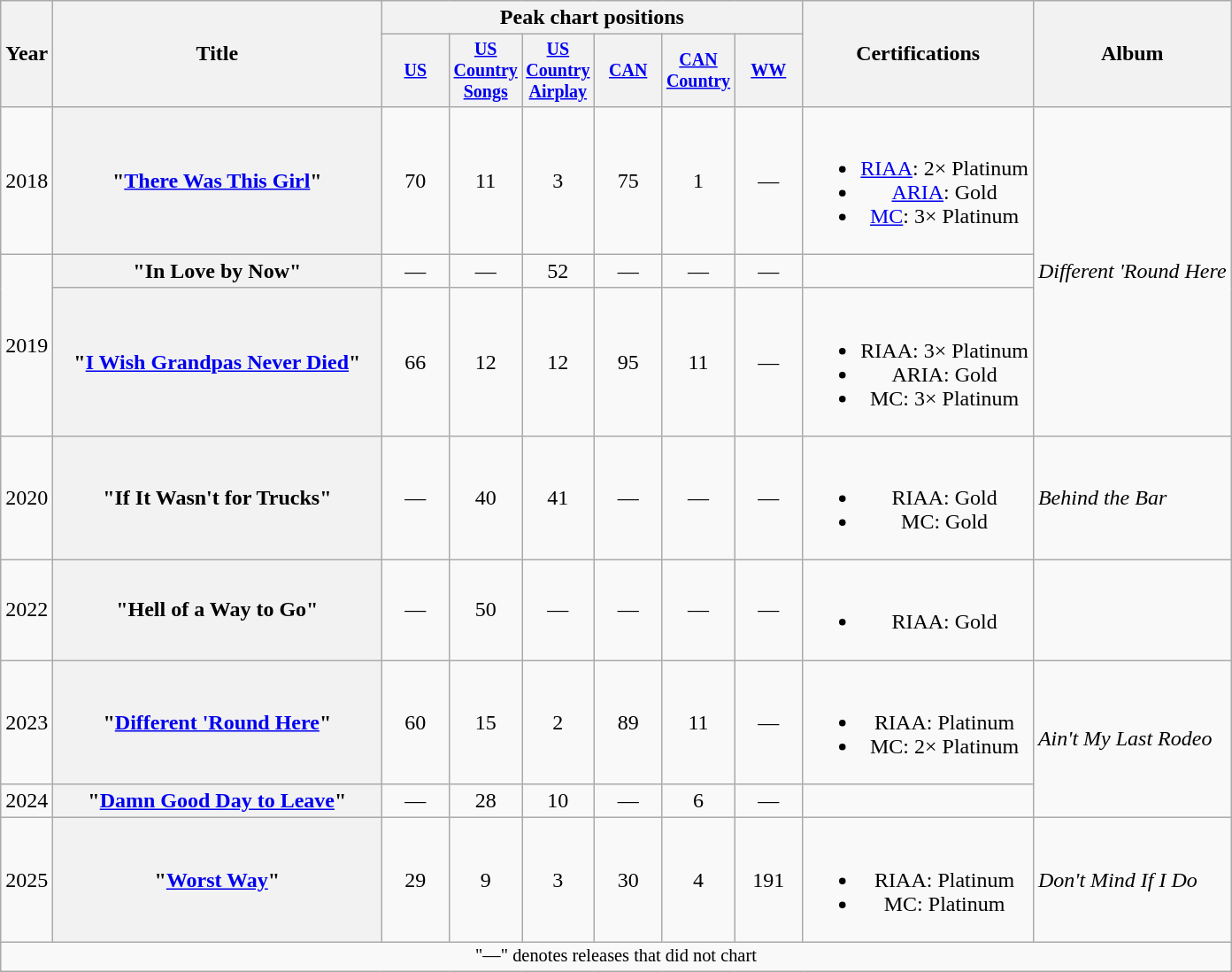<table class="wikitable plainrowheaders" style="text-align:center;">
<tr>
<th scope="col" rowspan="2">Year</th>
<th scope="col" rowspan="2" style="width:15em;">Title</th>
<th scope="col" colspan="6">Peak chart positions</th>
<th scope="col" rowspan="2">Certifications</th>
<th scope="col" rowspan="2">Album</th>
</tr>
<tr style="font-size:smaller;">
<th scope="col" width="45"><a href='#'>US</a><br></th>
<th scope="col" width="45"><a href='#'>US Country Songs</a><br></th>
<th scope="col" width="45"><a href='#'>US Country Airplay</a><br></th>
<th scope="col" width="45"><a href='#'>CAN</a><br></th>
<th scope="col" width="45"><a href='#'>CAN Country</a><br></th>
<th scope="col" width="45"><a href='#'>WW</a><br></th>
</tr>
<tr>
<td>2018</td>
<th scope="row">"<a href='#'>There Was This Girl</a>"</th>
<td>70</td>
<td>11</td>
<td>3</td>
<td>75</td>
<td>1</td>
<td>—</td>
<td><br><ul><li><a href='#'>RIAA</a>: 2× Platinum</li><li><a href='#'>ARIA</a>: Gold</li><li><a href='#'>MC</a>: 3× Platinum</li></ul></td>
<td align="left" rowspan="3"><em>Different 'Round Here</em></td>
</tr>
<tr>
<td rowspan="2">2019</td>
<th scope="row">"In Love by Now"</th>
<td>—</td>
<td>—</td>
<td>52</td>
<td>—</td>
<td>—</td>
<td>—</td>
<td></td>
</tr>
<tr>
<th scope="row">"<a href='#'>I Wish Grandpas Never Died</a>"</th>
<td>66</td>
<td>12</td>
<td>12</td>
<td>95</td>
<td>11</td>
<td>—</td>
<td><br><ul><li>RIAA: 3× Platinum</li><li>ARIA: Gold</li><li>MC: 3× Platinum</li></ul></td>
</tr>
<tr>
<td>2020</td>
<th scope="row">"If It Wasn't for Trucks"</th>
<td>—</td>
<td>40</td>
<td>41</td>
<td>—</td>
<td>—</td>
<td>—</td>
<td><br><ul><li>RIAA: Gold</li><li>MC: Gold</li></ul></td>
<td align="left"><em>Behind the Bar</em></td>
</tr>
<tr>
<td>2022</td>
<th scope="row">"Hell of a Way to Go"</th>
<td>—</td>
<td>50</td>
<td>—</td>
<td>—</td>
<td>—</td>
<td>—</td>
<td><br><ul><li>RIAA: Gold</li></ul></td>
<td></td>
</tr>
<tr>
<td>2023</td>
<th scope="row">"<a href='#'>Different 'Round Here</a>"<br></th>
<td>60</td>
<td>15</td>
<td>2</td>
<td>89</td>
<td>11</td>
<td>—</td>
<td><br><ul><li>RIAA: Platinum</li><li>MC: 2× Platinum</li></ul></td>
<td rowspan="2" align="left"><em>Ain't My Last Rodeo</em></td>
</tr>
<tr>
<td>2024</td>
<th scope="row">"<a href='#'>Damn Good Day to Leave</a>"</th>
<td>—</td>
<td>28</td>
<td>10</td>
<td>—</td>
<td>6</td>
<td>—</td>
<td></td>
</tr>
<tr>
<td>2025</td>
<th scope="row">"<a href='#'>Worst Way</a>"</th>
<td>29</td>
<td>9</td>
<td>3</td>
<td>30</td>
<td>4</td>
<td>191</td>
<td><br><ul><li>RIAA: Platinum</li><li>MC: Platinum</li></ul></td>
<td align="left"><em>Don't Mind If I Do</em></td>
</tr>
<tr>
<td colspan="10" style="font-size:85%">"—" denotes releases that did not chart</td>
</tr>
</table>
